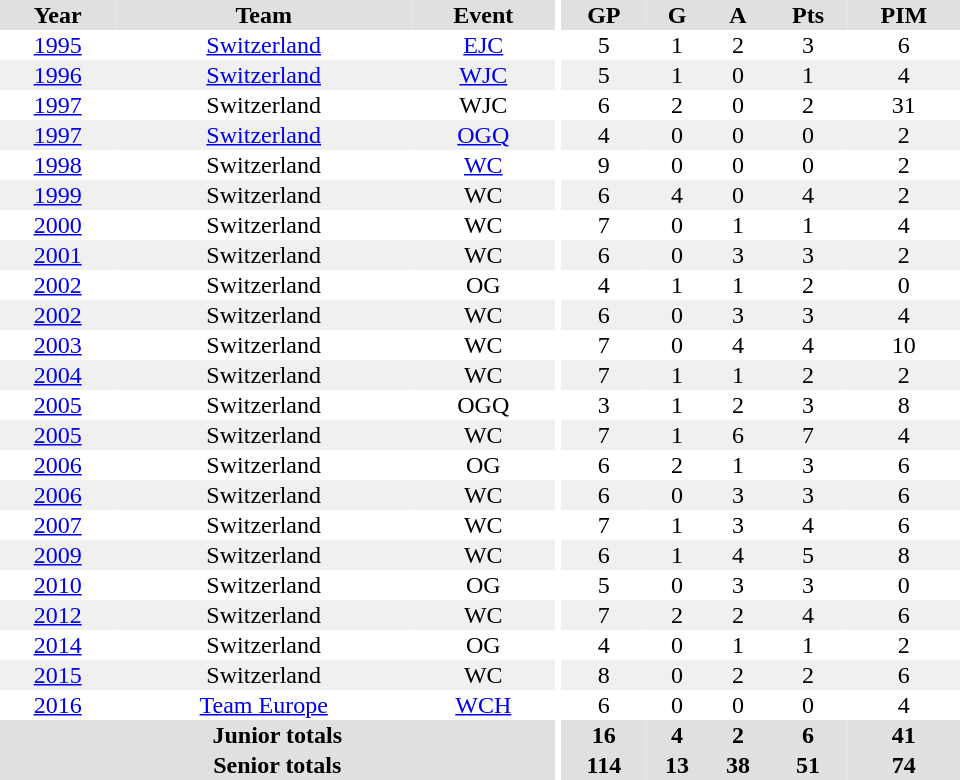<table border="0" cellpadding="1" cellspacing="0" ID="Table3" style="text-align:center; width:40em">
<tr ALIGN="center" bgcolor="#e0e0e0">
<th>Year</th>
<th>Team</th>
<th>Event</th>
<th rowspan="99" bgcolor="#ffffff"></th>
<th>GP</th>
<th>G</th>
<th>A</th>
<th>Pts</th>
<th>PIM</th>
</tr>
<tr>
<td><a href='#'>1995</a></td>
<td><a href='#'>Switzerland</a></td>
<td><a href='#'>EJC</a></td>
<td>5</td>
<td>1</td>
<td>2</td>
<td>3</td>
<td>6</td>
</tr>
<tr bgcolor="#f0f0f0">
<td><a href='#'>1996</a></td>
<td><a href='#'>Switzerland</a></td>
<td><a href='#'>WJC</a></td>
<td>5</td>
<td>1</td>
<td>0</td>
<td>1</td>
<td>4</td>
</tr>
<tr>
<td><a href='#'>1997</a></td>
<td>Switzerland</td>
<td>WJC</td>
<td>6</td>
<td>2</td>
<td>0</td>
<td>2</td>
<td>31</td>
</tr>
<tr bgcolor="#f0f0f0">
<td><a href='#'>1997</a></td>
<td><a href='#'>Switzerland</a></td>
<td><a href='#'>OGQ</a></td>
<td>4</td>
<td>0</td>
<td>0</td>
<td>0</td>
<td>2</td>
</tr>
<tr>
<td><a href='#'>1998</a></td>
<td>Switzerland</td>
<td><a href='#'>WC</a></td>
<td>9</td>
<td>0</td>
<td>0</td>
<td>0</td>
<td>2</td>
</tr>
<tr bgcolor="#f0f0f0">
<td><a href='#'>1999</a></td>
<td>Switzerland</td>
<td>WC</td>
<td>6</td>
<td>4</td>
<td>0</td>
<td>4</td>
<td>2</td>
</tr>
<tr>
<td><a href='#'>2000</a></td>
<td>Switzerland</td>
<td>WC</td>
<td>7</td>
<td>0</td>
<td>1</td>
<td>1</td>
<td>4</td>
</tr>
<tr bgcolor="#f0f0f0">
<td><a href='#'>2001</a></td>
<td>Switzerland</td>
<td>WC</td>
<td>6</td>
<td>0</td>
<td>3</td>
<td>3</td>
<td>2</td>
</tr>
<tr>
<td><a href='#'>2002</a></td>
<td>Switzerland</td>
<td>OG</td>
<td>4</td>
<td>1</td>
<td>1</td>
<td>2</td>
<td>0</td>
</tr>
<tr bgcolor="#f0f0f0">
<td><a href='#'>2002</a></td>
<td>Switzerland</td>
<td>WC</td>
<td>6</td>
<td>0</td>
<td>3</td>
<td>3</td>
<td>4</td>
</tr>
<tr>
<td><a href='#'>2003</a></td>
<td>Switzerland</td>
<td>WC</td>
<td>7</td>
<td>0</td>
<td>4</td>
<td>4</td>
<td>10</td>
</tr>
<tr bgcolor="#f0f0f0">
<td><a href='#'>2004</a></td>
<td>Switzerland</td>
<td>WC</td>
<td>7</td>
<td>1</td>
<td>1</td>
<td>2</td>
<td>2</td>
</tr>
<tr>
<td><a href='#'>2005</a></td>
<td>Switzerland</td>
<td>OGQ</td>
<td>3</td>
<td>1</td>
<td>2</td>
<td>3</td>
<td>8</td>
</tr>
<tr bgcolor="#f0f0f0">
<td><a href='#'>2005</a></td>
<td>Switzerland</td>
<td>WC</td>
<td>7</td>
<td>1</td>
<td>6</td>
<td>7</td>
<td>4</td>
</tr>
<tr>
<td><a href='#'>2006</a></td>
<td>Switzerland</td>
<td>OG</td>
<td>6</td>
<td>2</td>
<td>1</td>
<td>3</td>
<td>6</td>
</tr>
<tr bgcolor="#f0f0f0">
<td><a href='#'>2006</a></td>
<td>Switzerland</td>
<td>WC</td>
<td>6</td>
<td>0</td>
<td>3</td>
<td>3</td>
<td>6</td>
</tr>
<tr>
<td><a href='#'>2007</a></td>
<td>Switzerland</td>
<td>WC</td>
<td>7</td>
<td>1</td>
<td>3</td>
<td>4</td>
<td>6</td>
</tr>
<tr bgcolor="#f0f0f0">
<td><a href='#'>2009</a></td>
<td>Switzerland</td>
<td>WC</td>
<td>6</td>
<td>1</td>
<td>4</td>
<td>5</td>
<td>8</td>
</tr>
<tr>
<td><a href='#'>2010</a></td>
<td>Switzerland</td>
<td>OG</td>
<td>5</td>
<td>0</td>
<td>3</td>
<td>3</td>
<td>0</td>
</tr>
<tr bgcolor="#f0f0f0">
<td><a href='#'>2012</a></td>
<td>Switzerland</td>
<td>WC</td>
<td>7</td>
<td>2</td>
<td>2</td>
<td>4</td>
<td>6</td>
</tr>
<tr>
<td><a href='#'>2014</a></td>
<td>Switzerland</td>
<td>OG</td>
<td>4</td>
<td>0</td>
<td>1</td>
<td>1</td>
<td>2</td>
</tr>
<tr bgcolor="#f0f0f0">
<td><a href='#'>2015</a></td>
<td>Switzerland</td>
<td>WC</td>
<td>8</td>
<td>0</td>
<td>2</td>
<td>2</td>
<td>6</td>
</tr>
<tr>
<td><a href='#'>2016</a></td>
<td><a href='#'>Team Europe</a></td>
<td><a href='#'>WCH</a></td>
<td>6</td>
<td>0</td>
<td>0</td>
<td>0</td>
<td>4</td>
</tr>
<tr bgcolor="#e0e0e0">
<th colspan=3>Junior totals</th>
<th>16</th>
<th>4</th>
<th>2</th>
<th>6</th>
<th>41</th>
</tr>
<tr bgcolor="#e0e0e0">
<th colspan=3>Senior totals</th>
<th>114</th>
<th>13</th>
<th>38</th>
<th>51</th>
<th>74</th>
</tr>
</table>
